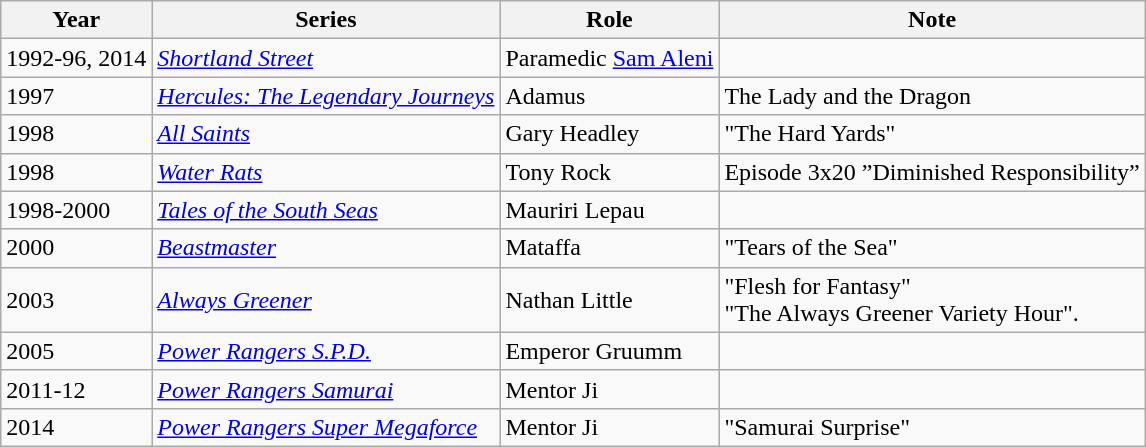<table class=wikitable>
<tr>
<th>Year</th>
<th>Series</th>
<th>Role</th>
<th>Note</th>
</tr>
<tr>
<td>1992-96, 2014</td>
<td><em><a href='#'>Shortland Street</a></em></td>
<td>Paramedic <a href='#'>Sam Aleni</a></td>
<td></td>
</tr>
<tr>
<td>1997</td>
<td><em><a href='#'>Hercules: The Legendary Journeys</a></em></td>
<td>Adamus</td>
<td>The Lady and the Dragon</td>
</tr>
<tr>
<td>1998</td>
<td><em><a href='#'>All Saints</a></em></td>
<td>Gary Headley</td>
<td>"The Hard Yards"</td>
</tr>
<tr>
<td>1998</td>
<td><em><a href='#'>Water Rats</a></em></td>
<td>Tony Rock</td>
<td>Episode 3x20 ”Diminished Responsibility”</td>
</tr>
<tr>
<td>1998-2000</td>
<td><em><a href='#'>Tales of the South Seas</a></em></td>
<td>Mauriri Lepau</td>
<td></td>
</tr>
<tr>
<td>2000</td>
<td><em><a href='#'>Beastmaster</a></em></td>
<td>Mataffa</td>
<td>"Tears of the Sea"</td>
</tr>
<tr>
<td>2003</td>
<td><em><a href='#'>Always Greener</a></em></td>
<td>Nathan Little</td>
<td>"Flesh for Fantasy"<br>"The Always Greener Variety Hour".</td>
</tr>
<tr>
<td>2005</td>
<td><em><a href='#'>Power Rangers S.P.D.</a></em></td>
<td>Emperor Gruumm</td>
<td></td>
</tr>
<tr>
<td>2011-12</td>
<td><em><a href='#'>Power Rangers Samurai</a></em></td>
<td>Mentor Ji</td>
<td></td>
</tr>
<tr>
<td>2014</td>
<td><em><a href='#'>Power Rangers Super Megaforce</a></em></td>
<td>Mentor Ji</td>
<td>"Samurai Surprise"</td>
</tr>
</table>
